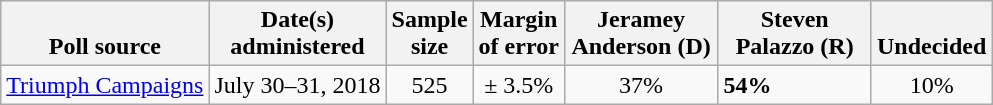<table class="wikitable">
<tr valign= bottom>
<th>Poll source</th>
<th>Date(s)<br>administered</th>
<th>Sample<br>size</th>
<th>Margin<br>of error</th>
<th style="width:95px;">Jeramey<br>Anderson (D)</th>
<th style="width:95px;">Steven<br>Palazzo (R)</th>
<th>Undecided</th>
</tr>
<tr>
<td><a href='#'>Triumph Campaigns</a></td>
<td align=center>July 30–31, 2018</td>
<td align=center>525</td>
<td align=center>± 3.5%</td>
<td align=center>37%</td>
<td><strong>54%</strong></td>
<td align=center>10%</td>
</tr>
</table>
